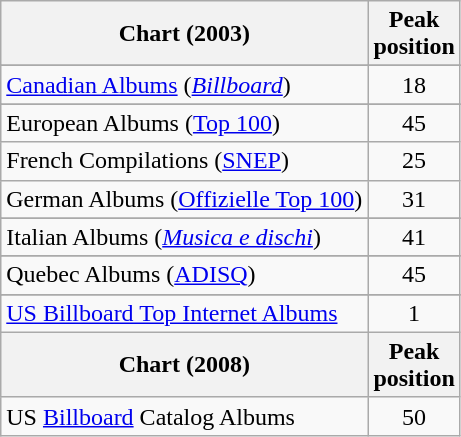<table class="wikitable sortable">
<tr>
<th>Chart (2003)</th>
<th>Peak<br>position</th>
</tr>
<tr>
</tr>
<tr>
</tr>
<tr>
</tr>
<tr>
<td align="left"><a href='#'>Canadian Albums</a> (<em><a href='#'>Billboard</a></em>)</td>
<td align="center">18</td>
</tr>
<tr>
</tr>
<tr>
</tr>
<tr>
<td align="left">European Albums (<a href='#'>Top 100</a>)</td>
<td align="center">45</td>
</tr>
<tr>
<td align="left">French Compilations (<a href='#'>SNEP</a>)</td>
<td align="center">25</td>
</tr>
<tr>
<td align="left">German Albums (<a href='#'>Offizielle Top 100</a>)</td>
<td align="center">31</td>
</tr>
<tr>
</tr>
<tr>
</tr>
<tr>
<td align="left">Italian Albums (<em><a href='#'>Musica e dischi</a></em>)</td>
<td style="text-align:center;">41</td>
</tr>
<tr>
</tr>
<tr>
</tr>
<tr>
<td align="left">Quebec Albums (<a href='#'>ADISQ</a>)</td>
<td align="center">45</td>
</tr>
<tr>
</tr>
<tr>
</tr>
<tr>
</tr>
<tr>
</tr>
<tr>
</tr>
<tr>
<td align="left"><a href='#'>US Billboard Top Internet Albums</a></td>
<td align="center">1</td>
</tr>
<tr>
<th>Chart (2008)</th>
<th>Peak<br>position</th>
</tr>
<tr>
<td align="left">US <a href='#'>Billboard</a> Catalog Albums</td>
<td align="center">50</td>
</tr>
</table>
